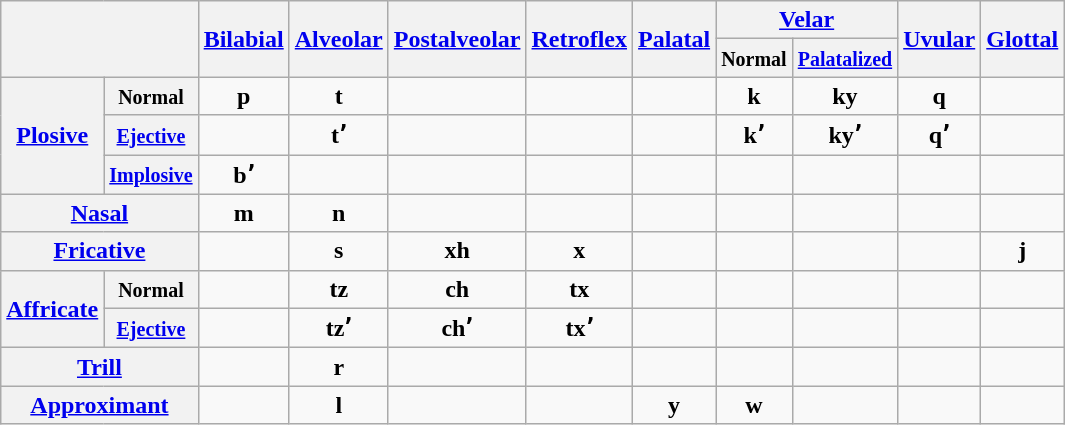<table class="wikitable">
<tr align=center>
<th rowspan="2" colspan="3"></th>
<th rowspan="2"><a href='#'>Bilabial</a></th>
<th rowspan="2"><a href='#'>Alveolar</a></th>
<th rowspan="2"><a href='#'>Postalveolar</a></th>
<th rowspan="2"><a href='#'>Retroflex</a></th>
<th rowspan="2"><a href='#'>Palatal</a></th>
<th colspan="2"><a href='#'>Velar</a></th>
<th rowspan="2"><a href='#'>Uvular</a></th>
<th rowspan="2"><a href='#'>Glottal</a></th>
</tr>
<tr>
<th><small>Normal</small></th>
<th><small><a href='#'>Palatalized</a></small></th>
</tr>
<tr align=center>
<th rowspan="3"><a href='#'>Plosive</a></th>
<th colspan="2"><small>Normal</small></th>
<td><strong>p</strong> </td>
<td><strong>t</strong> </td>
<td></td>
<td></td>
<td></td>
<td><strong>k</strong> </td>
<td><strong>ky</strong> </td>
<td><strong>q</strong> </td>
<td><strong></strong> </td>
</tr>
<tr align=center>
<th colspan="2"><small><a href='#'>Ejective</a></small></th>
<td></td>
<td><strong>tʼ</strong> </td>
<td></td>
<td></td>
<td></td>
<td><strong>kʼ</strong> </td>
<td><strong>kyʼ</strong></td>
<td><strong>qʼ</strong> </td>
<td></td>
</tr>
<tr align=center>
<th colspan="2"><small><a href='#'>Implosive</a></small></th>
<td><strong>bʼ</strong> </td>
<td></td>
<td></td>
<td></td>
<td></td>
<td></td>
<td></td>
<td></td>
<td></td>
</tr>
<tr align=center>
<th colspan="3"><a href='#'>Nasal</a></th>
<td><strong>m</strong> </td>
<td><strong>n</strong> </td>
<td></td>
<td></td>
<td></td>
<td></td>
<td></td>
<td></td>
<td></td>
</tr>
<tr align=center>
<th colspan="3"><a href='#'>Fricative</a></th>
<td></td>
<td><strong>s</strong> </td>
<td><strong>xh</strong> </td>
<td><strong>x</strong> </td>
<td></td>
<td></td>
<td></td>
<td></td>
<td><strong>j</strong> </td>
</tr>
<tr align=center>
<th rowspan="2"><a href='#'>Affricate</a></th>
<th colspan="2"><small>Normal</small></th>
<td></td>
<td><strong>tz</strong> </td>
<td><strong>ch</strong> </td>
<td><strong>tx</strong> </td>
<td></td>
<td></td>
<td></td>
<td></td>
<td></td>
</tr>
<tr align=center>
<th colspan="2"><small><a href='#'>Ejective</a></small></th>
<td></td>
<td><strong>tzʼ</strong> </td>
<td><strong>chʼ</strong> </td>
<td><strong>txʼ</strong> </td>
<td></td>
<td></td>
<td></td>
<td></td>
<td></td>
</tr>
<tr align=center>
<th colspan="3"><a href='#'>Trill</a></th>
<td></td>
<td><strong>r</strong> </td>
<td></td>
<td></td>
<td></td>
<td></td>
<td></td>
<td></td>
<td></td>
</tr>
<tr align=center>
<th colspan="3"><a href='#'>Approximant</a></th>
<td></td>
<td><strong>l</strong> </td>
<td></td>
<td></td>
<td><strong>y</strong> </td>
<td><strong>w</strong> </td>
<td></td>
<td></td>
<td></td>
</tr>
</table>
